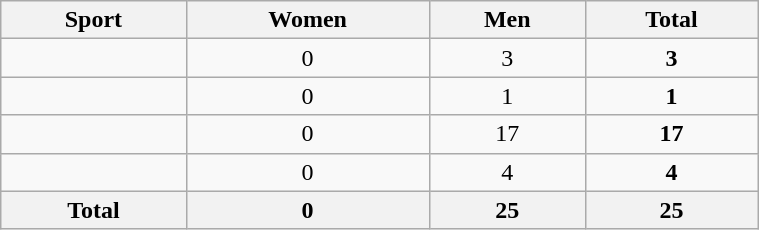<table class="wikitable" width=40% style="font-size:100%; text-align:center;">
<tr>
<th>Sport</th>
<th>Women</th>
<th>Men</th>
<th>Total</th>
</tr>
<tr>
<td align=left></td>
<td>0</td>
<td>3</td>
<td><strong>3</strong></td>
</tr>
<tr>
<td align=left></td>
<td>0</td>
<td>1</td>
<td><strong>1</strong></td>
</tr>
<tr>
<td align=left></td>
<td>0</td>
<td>17</td>
<td><strong>17</strong></td>
</tr>
<tr>
<td align=left></td>
<td>0</td>
<td>4</td>
<td><strong>4</strong></td>
</tr>
<tr>
<th>Total</th>
<th>0</th>
<th>25</th>
<th>25</th>
</tr>
</table>
